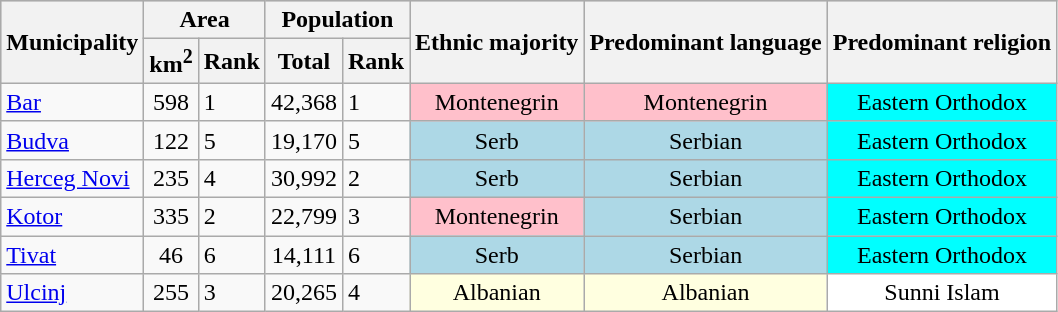<table class="wikitable sortable">
<tr bgcolor=#cccccc>
<th rowspan=2>Municipality</th>
<th colspan=2>Area</th>
<th colspan=2>Population</th>
<th rowspan=2>Ethnic majority</th>
<th rowspan=2>Predominant language</th>
<th rowspan=2>Predominant religion</th>
</tr>
<tr>
<th>km<sup>2</sup></th>
<th>Rank</th>
<th>Total</th>
<th>Rank</th>
</tr>
<tr>
<td><a href='#'>Bar</a></td>
<td align=center>598</td>
<td>1</td>
<td align=center>42,368</td>
<td>1</td>
<td align=center bgcolor="pink">Montenegrin</td>
<td align=center bgcolor="pink">Montenegrin</td>
<td align=center bgcolor="cyan">Eastern Orthodox</td>
</tr>
<tr>
<td><a href='#'>Budva</a></td>
<td align=center>122</td>
<td>5</td>
<td align=center>19,170</td>
<td>5</td>
<td align=center bgcolor="lightblue">Serb</td>
<td align=center bgcolor="lightblue">Serbian</td>
<td align=center bgcolor="cyan">Eastern Orthodox</td>
</tr>
<tr>
<td><a href='#'>Herceg Novi</a></td>
<td align=center>235</td>
<td>4</td>
<td align=center>30,992</td>
<td>2</td>
<td align=center bgcolor="lightblue">Serb</td>
<td align=center bgcolor="lightblue">Serbian</td>
<td align=center bgcolor="cyan">Eastern Orthodox</td>
</tr>
<tr>
<td><a href='#'>Kotor</a></td>
<td align=center>335</td>
<td>2</td>
<td align=center>22,799</td>
<td>3</td>
<td align=center bgcolor="pink">Montenegrin</td>
<td align=center bgcolor="lightblue">Serbian</td>
<td align=center bgcolor="cyan">Eastern Orthodox</td>
</tr>
<tr>
<td><a href='#'>Tivat</a></td>
<td align=center>46</td>
<td>6</td>
<td align=center>14,111</td>
<td>6</td>
<td align=center bgcolor="lightblue">Serb</td>
<td align=center bgcolor="lightblue">Serbian</td>
<td align=center bgcolor="cyan">Eastern Orthodox</td>
</tr>
<tr>
<td><a href='#'>Ulcinj</a></td>
<td align=center>255</td>
<td>3</td>
<td align=center>20,265</td>
<td>4</td>
<td align=center bgcolor="lightyellow">Albanian</td>
<td align=center bgcolor="lightyellow">Albanian</td>
<td align="center" bgcolor="white">Sunni Islam</td>
</tr>
</table>
